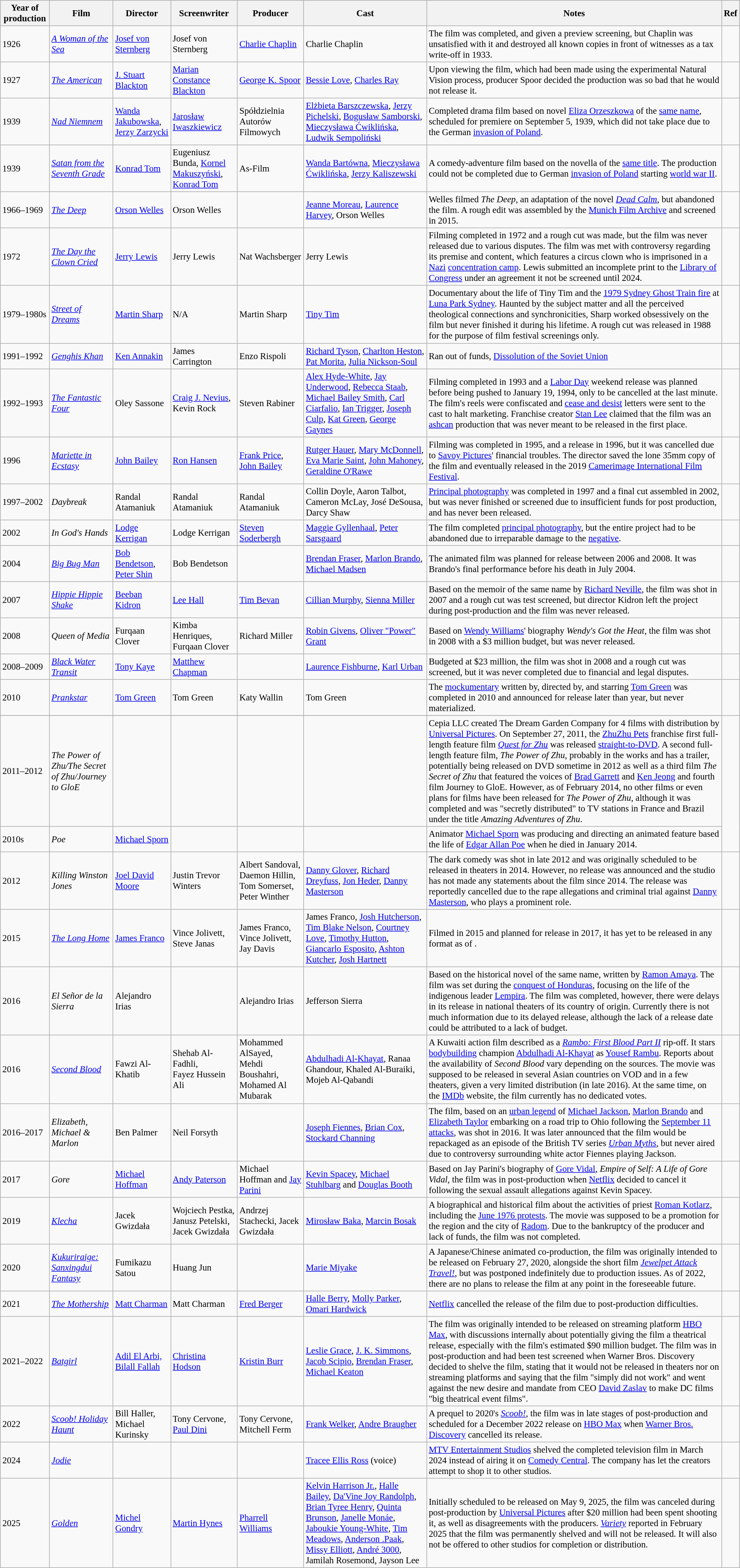<table class="wikitable sortable" style="font-size:95%">
<tr>
<th>Year of production</th>
<th>Film</th>
<th>Director</th>
<th>Screenwriter</th>
<th>Producer</th>
<th>Cast</th>
<th>Notes</th>
<th class=unsortable>Ref</th>
</tr>
<tr>
<td>1926</td>
<td><em><a href='#'>A Woman of the Sea</a></em></td>
<td><a href='#'>Josef von Sternberg</a></td>
<td>Josef von Sternberg</td>
<td><a href='#'>Charlie Chaplin</a></td>
<td>Charlie Chaplin</td>
<td>The film was completed, and given a preview screening, but Chaplin was unsatisfied with it and destroyed all known copies in front of witnesses as a tax write-off in 1933.</td>
<td></td>
</tr>
<tr>
<td>1927</td>
<td><em><a href='#'>The American</a></em></td>
<td><a href='#'>J. Stuart Blackton</a></td>
<td><a href='#'>Marian Constance Blackton</a></td>
<td><a href='#'>George K. Spoor</a></td>
<td><a href='#'>Bessie Love</a>, <a href='#'>Charles Ray</a></td>
<td>Upon viewing the film, which had been made using the experimental Natural Vision process, producer Spoor decided the production was so bad that he would not release it.</td>
<td></td>
</tr>
<tr>
<td>1939</td>
<td><em><a href='#'>Nad Niemnem</a></em></td>
<td><a href='#'>Wanda Jakubowska</a>, <a href='#'>Jerzy Zarzycki</a></td>
<td><a href='#'>Jarosław Iwaszkiewicz</a></td>
<td>Spółdzielnia Autorów Filmowych</td>
<td><a href='#'>Elżbieta Barszczewska</a>, <a href='#'>Jerzy Pichelski</a>, <a href='#'>Bogusław Samborski</a>, <a href='#'>Mieczysława Ćwiklińska</a>, <a href='#'>Ludwik Sempoliński</a></td>
<td>Completed drama film based on novel <a href='#'>Eliza Orzeszkowa</a> of the <a href='#'>same name</a>, scheduled for premiere on September 5, 1939, which did not take place due to the German <a href='#'>invasion of Poland</a>.</td>
<td></td>
</tr>
<tr>
<td>1939</td>
<td><em><a href='#'>Satan from the Seventh Grade</a></em></td>
<td><a href='#'>Konrad Tom</a></td>
<td>Eugeniusz Bunda, <a href='#'>Kornel Makuszyński</a>, <a href='#'>Konrad Tom</a></td>
<td>As-Film</td>
<td><a href='#'>Wanda Bartówna</a>, <a href='#'>Mieczysława Ćwiklińska</a>, <a href='#'>Jerzy Kaliszewski</a></td>
<td>A comedy-adventure film based on the novella of the <a href='#'>same title</a>. The production could not be completed due to German <a href='#'>invasion of Poland</a> starting <a href='#'>world war II</a>.</td>
<td></td>
</tr>
<tr>
<td>1966–1969</td>
<td><em><a href='#'>The Deep</a></em></td>
<td><a href='#'>Orson Welles</a></td>
<td>Orson Welles</td>
<td></td>
<td><a href='#'>Jeanne Moreau</a>, <a href='#'>Laurence Harvey</a>, Orson Welles</td>
<td>Welles filmed <em>The Deep</em>, an adaptation of the novel <a href='#'><em>Dead Calm</em></a>, but abandoned the film. A rough edit was assembled by the <a href='#'>Munich Film Archive</a> and screened in 2015.</td>
<td></td>
</tr>
<tr>
<td>1972</td>
<td><em><a href='#'>The Day the Clown Cried</a></em></td>
<td><a href='#'>Jerry Lewis</a></td>
<td>Jerry Lewis</td>
<td>Nat Wachsberger</td>
<td>Jerry Lewis</td>
<td>Filming completed in 1972 and a rough cut was made, but the film was never released due to various disputes. The film was met with controversy regarding its premise and content, which features a circus clown who is imprisoned in a <a href='#'>Nazi</a> <a href='#'>concentration camp</a>. Lewis submitted an incomplete print to the <a href='#'>Library of Congress</a> under an agreement it not be screened until 2024.</td>
<td></td>
</tr>
<tr>
<td>1979–1980s</td>
<td><em><a href='#'>Street of Dreams</a></em></td>
<td><a href='#'>Martin Sharp</a></td>
<td>N/A</td>
<td>Martin Sharp</td>
<td><a href='#'>Tiny Tim</a></td>
<td>Documentary about the life of Tiny Tim and the <a href='#'>1979 Sydney Ghost Train fire</a> at <a href='#'>Luna Park Sydney</a>. Haunted by the subject matter and all the perceived theological connections and synchronicities, Sharp worked obsessively on the film but never finished it during his lifetime. A rough cut was released in 1988 for the purpose of film festival screenings only.</td>
<td></td>
</tr>
<tr>
<td>1991–1992</td>
<td><em><a href='#'>Genghis Khan</a></em></td>
<td><a href='#'>Ken Annakin</a></td>
<td>James Carrington</td>
<td>Enzo Rispoli</td>
<td><a href='#'>Richard Tyson</a>, <a href='#'>Charlton Heston</a>, <a href='#'>Pat Morita</a>, <a href='#'>Julia Nickson-Soul</a></td>
<td>Ran out of funds, <a href='#'>Dissolution of the Soviet Union</a></td>
<td></td>
</tr>
<tr>
<td>1992–1993</td>
<td><em><a href='#'>The Fantastic Four</a></em></td>
<td>Oley Sassone</td>
<td><a href='#'>Craig J. Nevius</a>, Kevin Rock</td>
<td>Steven Rabiner</td>
<td><a href='#'>Alex Hyde-White</a>, <a href='#'>Jay Underwood</a>, <a href='#'>Rebecca Staab</a>, <a href='#'>Michael Bailey Smith</a>, <a href='#'>Carl Ciarfalio</a>, <a href='#'>Ian Trigger</a>, <a href='#'>Joseph Culp</a>, <a href='#'>Kat Green</a>, <a href='#'>George Gaynes</a></td>
<td>Filming completed in 1993 and a <a href='#'>Labor Day</a> weekend release was planned before being pushed to January 19, 1994, only to be cancelled at the last minute. The film's reels were confiscated and <a href='#'>cease and desist</a> letters were sent to the cast to halt marketing. Franchise creator <a href='#'>Stan Lee</a> claimed that the film was an <a href='#'>ashcan</a> production that was never meant to be released in the first place.</td>
<td></td>
</tr>
<tr>
<td>1996</td>
<td><em><a href='#'>Mariette in Ecstasy</a></em></td>
<td><a href='#'>John Bailey</a></td>
<td><a href='#'>Ron Hansen</a></td>
<td><a href='#'>Frank Price</a>, <a href='#'>John Bailey</a></td>
<td><a href='#'>Rutger Hauer</a>, <a href='#'>Mary McDonnell</a>, <a href='#'>Eva Marie Saint</a>, <a href='#'>John Mahoney</a>, <a href='#'>Geraldine O'Rawe</a></td>
<td>Filming was completed in 1995, and a release in 1996, but it was cancelled due to <a href='#'>Savoy Pictures</a>' financial troubles. The director saved the lone 35mm copy of the film and eventually released in the 2019 <a href='#'>Camerimage International Film Festival</a>.</td>
<td></td>
</tr>
<tr>
<td>1997–2002</td>
<td><em>Daybreak</em></td>
<td>Randal Atamaniuk</td>
<td>Randal Atamaniuk</td>
<td>Randal Atamaniuk</td>
<td>Collin Doyle, Aaron Talbot, Cameron McLay, José DeSousa, Darcy Shaw</td>
<td><a href='#'>Principal photography</a> was completed in 1997 and a final cut assembled in 2002, but was never finished or screened due to insufficient funds for post production, and has never been released.</td>
<td></td>
</tr>
<tr>
<td>2002</td>
<td><em>In God's Hands</em></td>
<td><a href='#'>Lodge Kerrigan</a></td>
<td>Lodge Kerrigan</td>
<td><a href='#'>Steven Soderbergh</a></td>
<td><a href='#'>Maggie Gyllenhaal</a>, <a href='#'>Peter Sarsgaard</a></td>
<td>The film completed <a href='#'>principal photography</a>, but the entire project had to be abandoned due to irreparable damage to the <a href='#'>negative</a>.</td>
<td></td>
</tr>
<tr>
<td>2004</td>
<td><em><a href='#'>Big Bug Man</a></em></td>
<td><a href='#'>Bob Bendetson</a>, <a href='#'>Peter Shin</a></td>
<td>Bob Bendetson</td>
<td></td>
<td><a href='#'>Brendan Fraser</a>, <a href='#'>Marlon Brando</a>, <a href='#'>Michael Madsen</a></td>
<td>The animated film was planned for release between 2006 and 2008. It was Brando's final performance before his death in July 2004.</td>
<td></td>
</tr>
<tr>
<td>2007</td>
<td><em><a href='#'>Hippie Hippie Shake</a></em></td>
<td><a href='#'>Beeban Kidron</a></td>
<td><a href='#'>Lee Hall</a></td>
<td><a href='#'>Tim Bevan</a></td>
<td><a href='#'>Cillian Murphy</a>, <a href='#'>Sienna Miller</a></td>
<td>Based on the memoir of the same name by <a href='#'>Richard Neville</a>, the film was shot in 2007 and a rough cut was test screened, but director Kidron left the project during post-production and the film was never released.</td>
<td></td>
</tr>
<tr>
<td>2008</td>
<td><em>Queen of Media</em></td>
<td>Furqaan Clover</td>
<td>Kimba Henriques, Furqaan Clover</td>
<td>Richard Miller</td>
<td><a href='#'>Robin Givens</a>, <a href='#'>Oliver "Power" Grant</a></td>
<td>Based on <a href='#'>Wendy Williams</a>' biography <em>Wendy's Got the Heat</em>, the film was shot in 2008 with a $3 million budget, but was never released.</td>
<td></td>
</tr>
<tr>
<td>2008–2009</td>
<td><em><a href='#'>Black Water Transit</a></em></td>
<td><a href='#'>Tony Kaye</a></td>
<td><a href='#'>Matthew Chapman</a></td>
<td></td>
<td><a href='#'>Laurence Fishburne</a>, <a href='#'>Karl Urban</a></td>
<td>Budgeted at $23 million, the film was shot in 2008 and a rough cut was screened, but it was never completed due to financial and legal disputes.</td>
<td></td>
</tr>
<tr>
<td>2010</td>
<td><em><a href='#'>Prankstar</a></em></td>
<td><a href='#'>Tom Green</a></td>
<td>Tom Green</td>
<td>Katy Wallin</td>
<td>Tom Green</td>
<td>The <a href='#'>mockumentary</a> written by, directed by, and starring <a href='#'>Tom Green</a> was completed in 2010 and announced for release later than year, but never materialized.</td>
<td></td>
</tr>
<tr>
</tr>
<tr>
<td>2011–2012</td>
<td><em>The Power of Zhu/The Secret of Zhu/Journey to GloE</em></td>
<td></td>
<td></td>
<td></td>
<td></td>
<td>Cepia LLC created The Dream Garden Company for 4 films with distribution by <a href='#'>Universal Pictures</a>. On September 27, 2011, the <a href='#'>ZhuZhu Pets</a> franchise first full-length feature film <em><a href='#'>Quest for Zhu</a></em> was released <a href='#'>straight-to-DVD</a>. A second full-length feature film, <em>The Power of Zhu</em>, probably in the works and has a trailer, potentially being released on DVD sometime in 2012 as well as a third film <em>The Secret of Zhu</em> that featured the voices of <a href='#'>Brad Garrett</a> and <a href='#'>Ken Jeong</a> and fourth film Journey to GloE. However, as of February 2014, no other films or even plans for films have been released for <em>The Power of Zhu</em>, although it was completed and was "secretly distributed" to TV stations in France and Brazil under the title <em>Amazing Adventures of Zhu</em>.</td>
</tr>
<tr>
<td>2010s</td>
<td><em>Poe</em></td>
<td><a href='#'>Michael Sporn</a></td>
<td></td>
<td></td>
<td></td>
<td>Animator <a href='#'>Michael Sporn</a> was producing and directing an animated feature based the life of <a href='#'>Edgar Allan Poe</a> when he died in January 2014.</td>
</tr>
<tr>
<td>2012</td>
<td><em>Killing Winston Jones</em></td>
<td><a href='#'>Joel David Moore</a></td>
<td>Justin Trevor Winters</td>
<td>Albert Sandoval, Daemon Hillin, Tom Somerset, Peter Winther</td>
<td><a href='#'>Danny Glover</a>, <a href='#'>Richard Dreyfuss</a>, <a href='#'>Jon Heder</a>, <a href='#'>Danny Masterson</a></td>
<td>The dark comedy was shot in late 2012 and was originally scheduled to be released in theaters in 2014. However, no release was announced and the studio has not made any statements about the film since 2014. The release was reportedly cancelled due to the rape allegations and criminal trial against <a href='#'>Danny Masterson</a>, who plays a prominent role.</td>
<td></td>
</tr>
<tr>
<td>2015</td>
<td><em><a href='#'>The Long Home</a></em></td>
<td><a href='#'>James Franco</a></td>
<td>Vince Jolivett, Steve Janas</td>
<td>James Franco, Vince Jolivett, Jay Davis</td>
<td>James Franco, <a href='#'>Josh Hutcherson</a>, <a href='#'>Tim Blake Nelson</a>, <a href='#'>Courtney Love</a>, <a href='#'>Timothy Hutton</a>, <a href='#'>Giancarlo Esposito</a>, <a href='#'>Ashton Kutcher</a>, <a href='#'>Josh Hartnett</a></td>
<td>Filmed in 2015 and planned for release in 2017, it has yet to be released in any format as of .</td>
<td></td>
</tr>
<tr>
<td>2016</td>
<td><em>El Señor de la Sierra</em></td>
<td>Alejandro Irias</td>
<td></td>
<td>Alejandro Irias</td>
<td>Jefferson Sierra</td>
<td>Based on the historical novel of the same name, written by <a href='#'>Ramon Amaya</a>. The film was set during the <a href='#'>conquest of Honduras</a>, focusing on the life of the indigenous leader <a href='#'>Lempira</a>. The film was completed, however, there were delays in its release in national theaters of its country of origin. Currently there is not much information due to its delayed release, although the lack of a release date could be attributed to a lack of budget.</td>
<td></td>
</tr>
<tr>
<td>2016</td>
<td><em><a href='#'>Second Blood</a></em></td>
<td>Fawzi Al-Khatib</td>
<td>Shehab Al-Fadhli,<br>Fayez Hussein Ali</td>
<td>Mohammed AlSayed,<br>Mehdi Boushahri,<br>Mohamed Al Mubarak</td>
<td><a href='#'>Abdulhadi Al-Khayat</a>, Ranaa Ghandour, Khaled Al-Buraiki, Mojeb Al-Qabandi</td>
<td>A Kuwaiti action film described as a <em><a href='#'>Rambo: First Blood Part II</a></em> rip-off. It stars <a href='#'>bodybuilding</a> champion <a href='#'>Abdulhadi Al-Khayat</a> as <a href='#'>Yousef Rambu</a>. Reports about the availability of <em>Second Blood</em> vary depending on the sources. The movie was supposed to be released in several Asian countries on VOD and in a few theaters, given a very limited distribution (in late 2016). At the same time, on the <a href='#'>IMDb</a> website, the film currently has no dedicated votes.</td>
<td></td>
</tr>
<tr>
<td>2016–2017</td>
<td><em>Elizabeth, Michael & Marlon</em></td>
<td>Ben Palmer</td>
<td>Neil Forsyth</td>
<td></td>
<td><a href='#'>Joseph Fiennes</a>, <a href='#'>Brian Cox</a>, <a href='#'>Stockard Channing</a></td>
<td>The film, based on an <a href='#'>urban legend</a> of <a href='#'>Michael Jackson</a>, <a href='#'>Marlon Brando</a> and <a href='#'>Elizabeth Taylor</a> embarking on a road trip to Ohio following the <a href='#'>September 11 attacks</a>, was shot in 2016. It was later announced that the film would be repackaged as an episode of the British TV series <em><a href='#'>Urban Myths</a></em>, but never aired due to controversy surrounding white actor Fiennes playing Jackson.</td>
<td></td>
</tr>
<tr>
<td>2017</td>
<td><em>Gore</em></td>
<td><a href='#'>Michael Hoffman</a></td>
<td><a href='#'>Andy Paterson</a></td>
<td>Michael Hoffman and <a href='#'>Jay Parini</a></td>
<td><a href='#'>Kevin Spacey</a>, <a href='#'>Michael Stuhlbarg</a> and <a href='#'>Douglas Booth</a></td>
<td>Based on Jay Parini's biography of <a href='#'>Gore Vidal</a>, <em>Empire of Self: A Life of Gore Vidal</em>, the film was in post-production when <a href='#'>Netflix</a> decided to cancel it following the sexual assault allegations against Kevin Spacey.</td>
<td></td>
</tr>
<tr>
<td>2019</td>
<td><em><a href='#'>Klecha</a></em></td>
<td>Jacek Gwizdała</td>
<td>Wojciech Pestka, Janusz Petelski, Jacek Gwizdała</td>
<td>Andrzej Stachecki, Jacek Gwizdała</td>
<td><a href='#'>Mirosław Baka</a>, <a href='#'>Marcin Bosak</a></td>
<td>A biographical and historical film about the activities of priest <a href='#'>Roman Kotlarz</a>, including the <a href='#'>June 1976 protests</a>. The movie was supposed to be a promotion for the region and the city of <a href='#'>Radom</a>. Due to the bankruptcy of the producer and lack of funds, the film was not completed.</td>
<td></td>
</tr>
<tr>
<td>2020</td>
<td><em><a href='#'>Kukuriraige: Sanxingdui Fantasy</a></em></td>
<td>Fumikazu Satou</td>
<td>Huang Jun</td>
<td></td>
<td><a href='#'>Marie Miyake</a></td>
<td>A Japanese/Chinese animated co-production, the film was originally intended to be released on February 27, 2020, alongside the short film <em><a href='#'>Jewelpet Attack Travel!</a></em>, but was postponed indefinitely due to production issues. As of 2022, there are no plans to release the film at any point in the foreseeable future.</td>
<td></td>
</tr>
<tr>
<td>2021</td>
<td><em><a href='#'>The Mothership</a></em></td>
<td><a href='#'>Matt Charman</a></td>
<td>Matt Charman</td>
<td><a href='#'>Fred Berger</a></td>
<td><a href='#'>Halle Berry</a>, <a href='#'>Molly Parker</a>, <a href='#'>Omari Hardwick</a></td>
<td><a href='#'>Netflix</a> cancelled the release of the film due to post-production difficulties.</td>
<td></td>
</tr>
<tr>
<td>2021–2022</td>
<td><em><a href='#'>Batgirl</a></em></td>
<td><a href='#'>Adil El Arbi, Bilall Fallah</a></td>
<td><a href='#'>Christina Hodson</a></td>
<td><a href='#'>Kristin Burr</a></td>
<td><a href='#'>Leslie Grace</a>, <a href='#'>J. K. Simmons</a>, <a href='#'>Jacob Scipio</a>, <a href='#'>Brendan Fraser</a>, <a href='#'>Michael Keaton</a></td>
<td>The film was originally intended to be released on streaming platform <a href='#'>HBO Max</a>, with discussions internally about potentially giving the film a theatrical release, especially with the film's estimated $90 million budget. The film was in post-production and had been test screened when Warner Bros. Discovery decided to shelve the film, stating that it would not be released in theaters nor on streaming platforms and saying that the film "simply did not work" and went against the new desire and mandate from CEO <a href='#'>David Zaslav</a> to make DC films "big theatrical event films".</td>
<td></td>
</tr>
<tr>
<td>2022</td>
<td><em><a href='#'>Scoob! Holiday Haunt</a></em></td>
<td>Bill Haller, Michael Kurinsky</td>
<td>Tony Cervone, <a href='#'>Paul Dini</a></td>
<td>Tony Cervone, Mitchell Ferm</td>
<td><a href='#'>Frank Welker</a>, <a href='#'>Andre Braugher</a></td>
<td>A prequel to 2020's <em><a href='#'>Scoob!</a>,</em> the film was in late stages of post-production and scheduled for a December 2022 release on <a href='#'>HBO Max</a> when <a href='#'>Warner Bros. Discovery</a> cancelled its release.</td>
<td></td>
</tr>
<tr>
<td>2024</td>
<td><em><a href='#'>Jodie</a></em></td>
<td></td>
<td></td>
<td></td>
<td><a href='#'>Tracee Ellis Ross</a> (voice)</td>
<td><a href='#'>MTV Entertainment Studios</a> shelved the completed television film in March 2024 instead of airing it on <a href='#'>Comedy Central</a>. The company has let the creators attempt to shop it to other studios.</td>
<td></td>
</tr>
<tr>
<td>2025</td>
<td><em><a href='#'>Golden</a></em></td>
<td><a href='#'>Michel Gondry</a></td>
<td><a href='#'>Martin Hynes</a></td>
<td><a href='#'>Pharrell Williams</a></td>
<td><a href='#'>Kelvin Harrison Jr.</a>, <a href='#'>Halle Bailey</a>, <a href='#'>Da'Vine Joy Randolph</a>, <a href='#'>Brian Tyree Henry</a>, <a href='#'>Quinta Brunson</a>, <a href='#'>Janelle Monáe</a>, <a href='#'>Jaboukie Young-White</a>, <a href='#'>Tim Meadows</a>, <a href='#'>Anderson .Paak</a>, <a href='#'>Missy Elliott</a>, <a href='#'>André 3000</a>, Jamilah Rosemond, Jayson Lee</td>
<td>Initially scheduled to be released on May 9, 2025, the film was canceled during post-production by <a href='#'>Universal Pictures</a> after $20 million had been spent shooting it, as well as disagreements with the producers. <em><a href='#'>Variety</a></em> reported in February 2025 that the film was permanently shelved and will not be released. It will also not be offered to other studios for completion or distribution.</td>
<td></td>
</tr>
</table>
